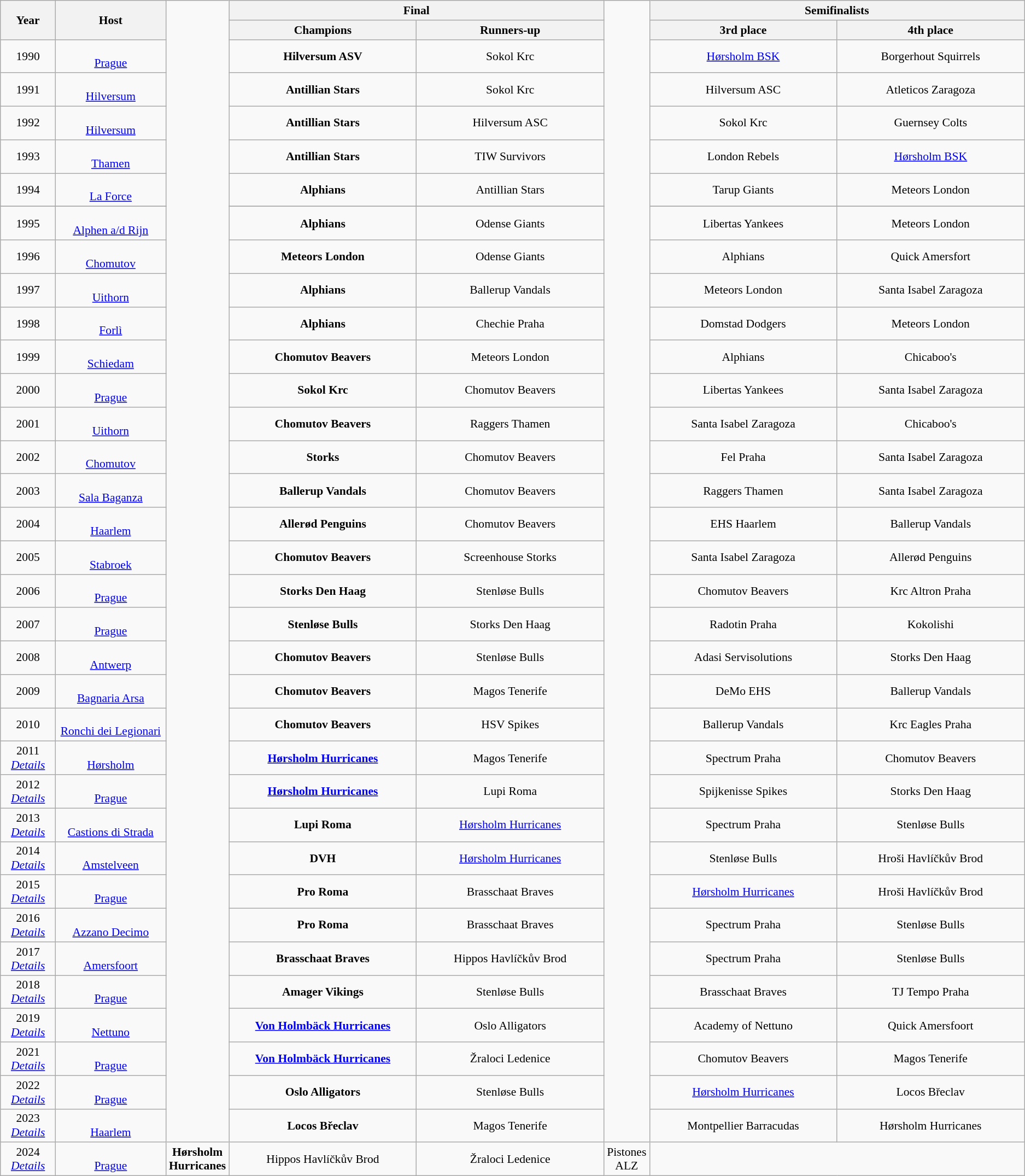<table class="wikitable" style="font-size:90%; text-align: center;">
<tr>
<th rowspan=2 width=5%>Year</th>
<th rowspan=2 width=10%>Host</th>
<td width=1% rowspan=36 style="border-top:none;border-bottom:none;"></td>
<th colspan=2>Final</th>
<td width=1% rowspan=36 style="border-top:none;border-bottom:none;"></td>
<th colspan=2>Semifinalists</th>
</tr>
<tr>
<th width=17%>Champions</th>
<th width=17%>Runners-up</th>
<th width=17%>3rd place</th>
<th width=17%>4th place</th>
</tr>
<tr>
<td>1990</td>
<td><br><a href='#'>Prague</a></td>
<td><strong>Hilversum ASV </strong></td>
<td>Sokol Krc </td>
<td><a href='#'>Hørsholm BSK</a> </td>
<td>Borgerhout Squirrels </td>
</tr>
<tr>
<td>1991</td>
<td><br><a href='#'>Hilversum</a></td>
<td><strong>Antillian Stars </strong></td>
<td>Sokol Krc </td>
<td>Hilversum ASC </td>
<td>Atleticos Zaragoza </td>
</tr>
<tr>
<td>1992</td>
<td><br><a href='#'>Hilversum</a></td>
<td><strong>Antillian Stars </strong></td>
<td>Hilversum ASC </td>
<td>Sokol Krc </td>
<td>Guernsey Colts </td>
</tr>
<tr>
<td>1993</td>
<td><br><a href='#'>Thamen</a></td>
<td><strong>Antillian Stars </strong></td>
<td>TIW Survivors </td>
<td>London Rebels </td>
<td><a href='#'>Hørsholm BSK</a> </td>
</tr>
<tr>
<td>1994</td>
<td><br><a href='#'>La Force</a></td>
<td><strong>Alphians </strong></td>
<td>Antillian Stars </td>
<td>Tarup Giants </td>
<td>Meteors London </td>
</tr>
<tr style="background: #D0E6FF;">
</tr>
<tr>
<td>1995</td>
<td><br><a href='#'>Alphen a/d Rijn</a></td>
<td><strong>Alphians </strong></td>
<td>Odense Giants </td>
<td>Libertas Yankees </td>
<td>Meteors London </td>
</tr>
<tr>
<td>1996</td>
<td><br><a href='#'>Chomutov</a></td>
<td><strong>Meteors London </strong></td>
<td>Odense Giants </td>
<td>Alphians </td>
<td>Quick Amersfort </td>
</tr>
<tr>
<td>1997</td>
<td><br><a href='#'>Uithorn</a></td>
<td><strong>Alphians </strong></td>
<td>Ballerup Vandals </td>
<td>Meteors London </td>
<td>Santa Isabel Zaragoza </td>
</tr>
<tr>
<td>1998</td>
<td><br><a href='#'>Forlì</a></td>
<td><strong>Alphians </strong></td>
<td>Chechie Praha </td>
<td>Domstad Dodgers </td>
<td>Meteors London </td>
</tr>
<tr>
<td>1999</td>
<td><br><a href='#'>Schiedam</a></td>
<td><strong>Chomutov Beavers </strong></td>
<td>Meteors London </td>
<td>Alphians </td>
<td>Chicaboo's </td>
</tr>
<tr>
<td>2000</td>
<td><br><a href='#'>Prague</a></td>
<td><strong>Sokol Krc </strong></td>
<td>Chomutov Beavers </td>
<td>Libertas Yankees </td>
<td>Santa Isabel Zaragoza </td>
</tr>
<tr>
<td>2001</td>
<td><br><a href='#'>Uithorn</a></td>
<td><strong>Chomutov Beavers </strong></td>
<td>Raggers Thamen </td>
<td>Santa Isabel Zaragoza </td>
<td>Chicaboo's </td>
</tr>
<tr>
<td>2002</td>
<td><br><a href='#'>Chomutov</a></td>
<td><strong>Storks </strong></td>
<td>Chomutov Beavers </td>
<td>Fel Praha </td>
<td>Santa Isabel Zaragoza </td>
</tr>
<tr>
<td>2003</td>
<td><br><a href='#'>Sala Baganza</a></td>
<td><strong>Ballerup Vandals </strong></td>
<td>Chomutov Beavers </td>
<td>Raggers Thamen </td>
<td>Santa Isabel Zaragoza </td>
</tr>
<tr>
<td>2004</td>
<td><br><a href='#'>Haarlem</a></td>
<td><strong>Allerød Penguins </strong></td>
<td>Chomutov Beavers </td>
<td>EHS Haarlem </td>
<td>Ballerup Vandals </td>
</tr>
<tr>
<td>2005</td>
<td><br><a href='#'>Stabroek</a></td>
<td><strong>Chomutov Beavers </strong></td>
<td>Screenhouse Storks </td>
<td>Santa Isabel Zaragoza </td>
<td>Allerød Penguins </td>
</tr>
<tr>
<td>2006</td>
<td><br><a href='#'>Prague</a></td>
<td><strong>Storks Den Haag </strong></td>
<td>Stenløse Bulls </td>
<td>Chomutov Beavers </td>
<td>Krc Altron Praha </td>
</tr>
<tr>
<td>2007</td>
<td><br><a href='#'>Prague</a></td>
<td><strong>Stenløse Bulls </strong></td>
<td>Storks Den Haag </td>
<td>Radotin Praha </td>
<td>Kokolishi </td>
</tr>
<tr>
<td>2008</td>
<td><br><a href='#'>Antwerp</a></td>
<td><strong>Chomutov Beavers </strong></td>
<td>Stenløse Bulls </td>
<td>Adasi Servisolutions </td>
<td>Storks Den Haag </td>
</tr>
<tr>
<td>2009</td>
<td><br><a href='#'>Bagnaria Arsa</a></td>
<td><strong>Chomutov Beavers </strong></td>
<td>Magos Tenerife </td>
<td>DeMo EHS </td>
<td>Ballerup Vandals </td>
</tr>
<tr>
<td>2010</td>
<td><br><a href='#'>Ronchi dei Legionari</a></td>
<td><strong>Chomutov Beavers </strong></td>
<td>HSV Spikes </td>
<td>Ballerup Vandals </td>
<td>Krc Eagles Praha </td>
</tr>
<tr>
<td>2011<br><em><a href='#'>Details</a></em></td>
<td><br><a href='#'>Hørsholm</a></td>
<td><strong><a href='#'>Hørsholm Hurricanes</a> </strong></td>
<td>Magos Tenerife </td>
<td>Spectrum Praha </td>
<td>Chomutov Beavers </td>
</tr>
<tr>
<td>2012<br><em><a href='#'>Details</a></em></td>
<td><br><a href='#'>Prague</a></td>
<td><strong><a href='#'>Hørsholm Hurricanes</a> </strong></td>
<td>Lupi Roma </td>
<td>Spijkenisse Spikes </td>
<td>Storks Den Haag </td>
</tr>
<tr>
<td>2013<br><em><a href='#'>Details</a></em></td>
<td><br><a href='#'>Castions di Strada</a></td>
<td><strong>Lupi Roma </strong></td>
<td><a href='#'>Hørsholm Hurricanes</a> </td>
<td>Spectrum Praha </td>
<td>Stenløse Bulls </td>
</tr>
<tr>
<td>2014<br><em><a href='#'>Details</a></em></td>
<td><br><a href='#'>Amstelveen</a></td>
<td><strong>DVH </strong></td>
<td><a href='#'>Hørsholm Hurricanes</a> </td>
<td>Stenløse Bulls </td>
<td>Hroši Havlíčkův Brod </td>
</tr>
<tr>
<td>2015<br><em><a href='#'>Details</a></em></td>
<td><br><a href='#'>Prague</a></td>
<td><strong>Pro Roma </strong></td>
<td>Brasschaat Braves </td>
<td><a href='#'>Hørsholm Hurricanes</a> </td>
<td>Hroši Havlíčkův Brod </td>
</tr>
<tr>
<td>2016<br><em><a href='#'>Details</a></em></td>
<td><br><a href='#'>Azzano Decimo</a></td>
<td><strong>Pro Roma </strong></td>
<td>Brasschaat Braves </td>
<td>Spectrum Praha </td>
<td>Stenløse Bulls </td>
</tr>
<tr>
<td>2017<br><em><a href='#'>Details</a></em></td>
<td><br><a href='#'>Amersfoort</a></td>
<td><strong>Brasschaat Braves </strong></td>
<td>Hippos Havlíčkův Brod </td>
<td>Spectrum Praha </td>
<td>Stenløse Bulls </td>
</tr>
<tr>
<td>2018<br><em><a href='#'>Details</a></em></td>
<td><br><a href='#'>Prague</a></td>
<td><strong>Amager Vikings </strong></td>
<td>Stenløse Bulls </td>
<td>Brasschaat Braves </td>
<td>TJ Tempo Praha </td>
</tr>
<tr>
<td>2019<br><em><a href='#'>Details</a></em></td>
<td><br><a href='#'>Nettuno</a></td>
<td><strong><a href='#'>Von Holmbäck Hurricanes</a> </strong></td>
<td>Oslo Alligators </td>
<td>Academy of Nettuno </td>
<td>Quick Amersfoort </td>
</tr>
<tr>
<td>2021<br><em><a href='#'>Details</a></em></td>
<td><br><a href='#'>Prague</a></td>
<td><strong><a href='#'>Von Holmbäck Hurricanes</a> </strong></td>
<td>Žraloci Ledenice </td>
<td>Chomutov Beavers </td>
<td>Magos Tenerife </td>
</tr>
<tr>
<td>2022<br><em><a href='#'>Details</a></em></td>
<td><br><a href='#'>Prague</a></td>
<td><strong>Oslo Alligators </strong></td>
<td>Stenløse Bulls </td>
<td><a href='#'>Hørsholm Hurricanes</a> </td>
<td>Locos Břeclav </td>
</tr>
<tr>
<td>2023<br><em><a href='#'>Details</a></em></td>
<td><br><a href='#'>Haarlem</a></td>
<td><strong>Locos Břeclav </strong></td>
<td>Magos Tenerife </td>
<td>Montpellier Barracudas </td>
<td>Hørsholm Hurricanes </td>
</tr>
<tr>
<td>2024<br><em><a href='#'>Details</a></em></td>
<td><br><a href='#'>Prague</a></td>
<td><strong>Hørsholm Hurricanes </strong></td>
<td>Hippos Havlíčkův Brod </td>
<td>Žraloci Ledenice </td>
<td>Pistones ALZ </td>
</tr>
</table>
